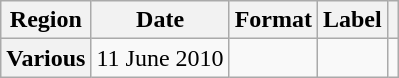<table class="wikitable plainrowheaders">
<tr>
<th scope="col">Region</th>
<th scope="col">Date</th>
<th scope="col">Format</th>
<th scope="col">Label</th>
<th scope="col"></th>
</tr>
<tr>
<th scope="row">Various</th>
<td>11 June 2010</td>
<td></td>
<td></td>
<td align="center"></td>
</tr>
</table>
